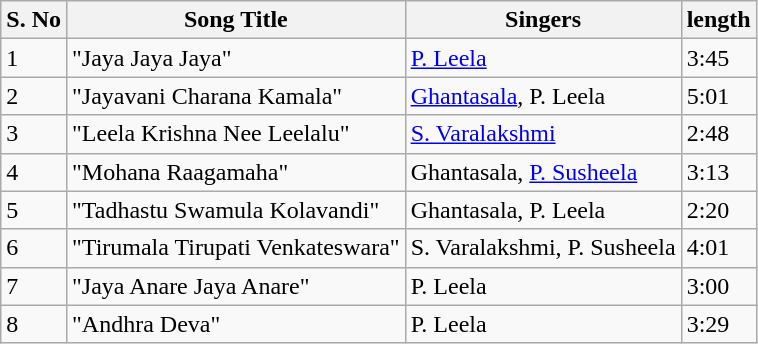<table class="wikitable">
<tr>
<th>S. No</th>
<th>Song Title</th>
<th>Singers</th>
<th>length</th>
</tr>
<tr>
<td>1</td>
<td>"Jaya Jaya Jaya"</td>
<td><a href='#'>P. Leela</a></td>
<td>3:45</td>
</tr>
<tr>
<td>2</td>
<td>"Jayavani Charana Kamala"</td>
<td><a href='#'>Ghantasala</a>, P. Leela</td>
<td>5:01</td>
</tr>
<tr>
<td>3</td>
<td>"Leela Krishna Nee Leelalu"</td>
<td><a href='#'>S. Varalakshmi</a></td>
<td>2:48</td>
</tr>
<tr>
<td>4</td>
<td>"Mohana Raagamaha"</td>
<td>Ghantasala, <a href='#'>P. Susheela</a></td>
<td>3:13</td>
</tr>
<tr>
<td>5</td>
<td>"Tadhastu Swamula Kolavandi"</td>
<td>Ghantasala, P. Leela</td>
<td>2:20</td>
</tr>
<tr>
<td>6</td>
<td>"Tirumala Tirupati Venkateswara"</td>
<td>S. Varalakshmi, P. Susheela</td>
<td>4:01</td>
</tr>
<tr>
<td>7</td>
<td>"Jaya Anare Jaya Anare"</td>
<td>P. Leela</td>
<td>3:00</td>
</tr>
<tr>
<td>8</td>
<td>"Andhra Deva"</td>
<td>P. Leela</td>
<td>3:29</td>
</tr>
</table>
